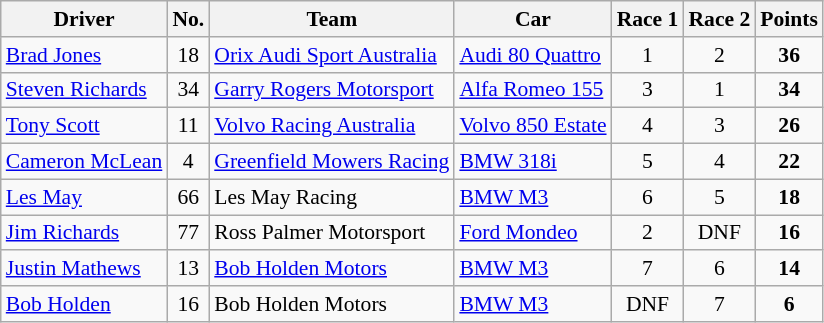<table class="wikitable" style="font-size: 90%">
<tr>
<th>Driver</th>
<th>No.</th>
<th>Team</th>
<th>Car</th>
<th>Race 1</th>
<th>Race 2</th>
<th>Points</th>
</tr>
<tr>
<td> <a href='#'>Brad Jones</a></td>
<td align="center">18</td>
<td><a href='#'>Orix Audi Sport Australia</a></td>
<td><a href='#'>Audi 80 Quattro</a></td>
<td align="center">1</td>
<td align="center">2</td>
<td align="center"><strong>36</strong></td>
</tr>
<tr>
<td> <a href='#'>Steven Richards</a></td>
<td align="center">34</td>
<td><a href='#'>Garry Rogers Motorsport</a></td>
<td><a href='#'>Alfa Romeo 155</a></td>
<td align="center">3</td>
<td align="center">1</td>
<td align="center"><strong>34</strong></td>
</tr>
<tr>
<td> <a href='#'>Tony Scott</a></td>
<td align="center">11</td>
<td><a href='#'>Volvo Racing Australia</a></td>
<td><a href='#'>Volvo 850 Estate</a></td>
<td align="center">4</td>
<td align="center">3</td>
<td align="center"><strong>26</strong></td>
</tr>
<tr>
<td> <a href='#'>Cameron McLean</a></td>
<td align="center">4</td>
<td><a href='#'>Greenfield Mowers Racing</a></td>
<td><a href='#'>BMW 318i</a></td>
<td align="center">5</td>
<td align="center">4</td>
<td align="center"><strong>22</strong></td>
</tr>
<tr>
<td> <a href='#'>Les May</a></td>
<td align="center">66</td>
<td>Les May Racing</td>
<td><a href='#'>BMW M3</a></td>
<td align="center">6</td>
<td align="center">5</td>
<td align="center"><strong>18</strong></td>
</tr>
<tr>
<td> <a href='#'>Jim Richards</a></td>
<td align="center">77</td>
<td>Ross Palmer Motorsport</td>
<td><a href='#'>Ford Mondeo</a></td>
<td align="center">2</td>
<td align="center">DNF</td>
<td align="center"><strong>16</strong></td>
</tr>
<tr>
<td> <a href='#'>Justin Mathews</a></td>
<td align="center">13</td>
<td><a href='#'>Bob Holden Motors</a></td>
<td><a href='#'>BMW M3</a></td>
<td align="center">7</td>
<td align="center">6</td>
<td align="center"><strong>14</strong></td>
</tr>
<tr>
<td> <a href='#'>Bob Holden</a></td>
<td align="center">16</td>
<td>Bob Holden Motors</td>
<td><a href='#'>BMW M3</a></td>
<td align="center">DNF</td>
<td align="center">7</td>
<td align="center"><strong>6</strong></td>
</tr>
</table>
